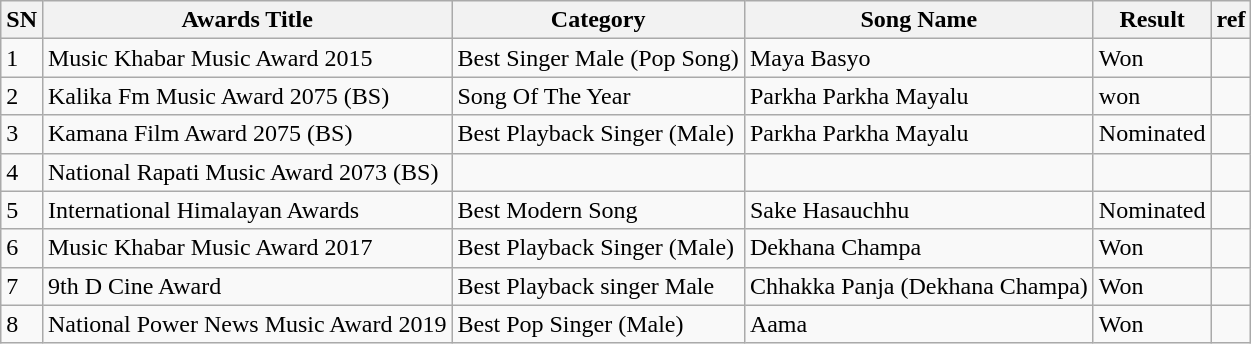<table class="wikitable sortable">
<tr>
<th>SN</th>
<th>Awards Title</th>
<th>Category</th>
<th>Song Name</th>
<th>Result</th>
<th>ref</th>
</tr>
<tr>
<td>1</td>
<td>Music Khabar Music Award 2015</td>
<td>Best Singer Male (Pop Song)</td>
<td>Maya Basyo</td>
<td>Won</td>
<td></td>
</tr>
<tr>
<td>2</td>
<td>Kalika Fm Music Award 2075 (BS) </td>
<td>Song Of The Year</td>
<td>Parkha Parkha Mayalu</td>
<td>won</td>
<td></td>
</tr>
<tr>
<td>3</td>
<td>Kamana Film Award 2075 (BS) </td>
<td>Best Playback Singer (Male)</td>
<td>Parkha Parkha Mayalu</td>
<td>Nominated</td>
<td></td>
</tr>
<tr>
<td>4</td>
<td>National Rapati Music Award 2073 (BS) </td>
<td></td>
<td></td>
<td></td>
<td></td>
</tr>
<tr>
<td>5</td>
<td>International Himalayan Awards</td>
<td>Best Modern Song</td>
<td>Sake Hasauchhu</td>
<td>Nominated</td>
<td></td>
</tr>
<tr>
<td>6</td>
<td>Music Khabar Music Award 2017</td>
<td>Best Playback Singer (Male)</td>
<td>Dekhana Champa</td>
<td>Won</td>
<td></td>
</tr>
<tr>
<td>7</td>
<td>9th D Cine Award</td>
<td>Best Playback singer Male</td>
<td>Chhakka Panja (Dekhana Champa)</td>
<td>Won</td>
<td></td>
</tr>
<tr>
<td>8</td>
<td>National Power News Music Award 2019</td>
<td>Best Pop Singer (Male)</td>
<td>Aama</td>
<td>Won</td>
<td></td>
</tr>
</table>
